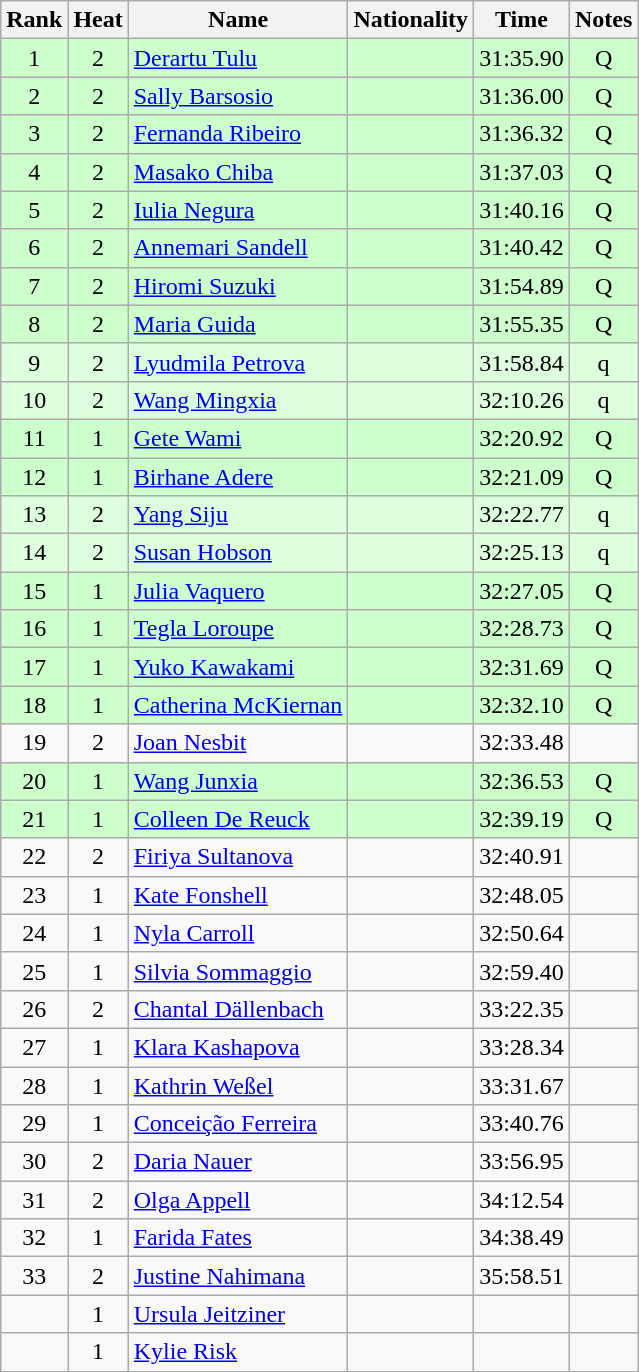<table class="wikitable sortable" style="text-align:center">
<tr>
<th>Rank</th>
<th>Heat</th>
<th>Name</th>
<th>Nationality</th>
<th>Time</th>
<th>Notes</th>
</tr>
<tr bgcolor=ccffcc>
<td>1</td>
<td>2</td>
<td align=left><a href='#'>Derartu Tulu</a></td>
<td align=left></td>
<td>31:35.90</td>
<td>Q</td>
</tr>
<tr bgcolor=ccffcc>
<td>2</td>
<td>2</td>
<td align=left><a href='#'>Sally Barsosio</a></td>
<td align=left></td>
<td>31:36.00</td>
<td>Q</td>
</tr>
<tr bgcolor=ccffcc>
<td>3</td>
<td>2</td>
<td align=left><a href='#'>Fernanda Ribeiro</a></td>
<td align=left></td>
<td>31:36.32</td>
<td>Q</td>
</tr>
<tr bgcolor=ccffcc>
<td>4</td>
<td>2</td>
<td align=left><a href='#'>Masako Chiba</a></td>
<td align=left></td>
<td>31:37.03</td>
<td>Q</td>
</tr>
<tr bgcolor=ccffcc>
<td>5</td>
<td>2</td>
<td align=left><a href='#'>Iulia Negura</a></td>
<td align=left></td>
<td>31:40.16</td>
<td>Q</td>
</tr>
<tr bgcolor=ccffcc>
<td>6</td>
<td>2</td>
<td align=left><a href='#'>Annemari Sandell</a></td>
<td align=left></td>
<td>31:40.42</td>
<td>Q</td>
</tr>
<tr bgcolor=ccffcc>
<td>7</td>
<td>2</td>
<td align=left><a href='#'>Hiromi Suzuki</a></td>
<td align=left></td>
<td>31:54.89</td>
<td>Q</td>
</tr>
<tr bgcolor=ccffcc>
<td>8</td>
<td>2</td>
<td align=left><a href='#'>Maria Guida</a></td>
<td align=left></td>
<td>31:55.35</td>
<td>Q</td>
</tr>
<tr bgcolor=ddffdd>
<td>9</td>
<td>2</td>
<td align=left><a href='#'>Lyudmila Petrova</a></td>
<td align=left></td>
<td>31:58.84</td>
<td>q</td>
</tr>
<tr bgcolor=ddffdd>
<td>10</td>
<td>2</td>
<td align=left><a href='#'>Wang Mingxia</a></td>
<td align=left></td>
<td>32:10.26</td>
<td>q</td>
</tr>
<tr bgcolor=ccffcc>
<td>11</td>
<td>1</td>
<td align=left><a href='#'>Gete Wami</a></td>
<td align=left></td>
<td>32:20.92</td>
<td>Q</td>
</tr>
<tr bgcolor=ccffcc>
<td>12</td>
<td>1</td>
<td align=left><a href='#'>Birhane Adere</a></td>
<td align=left></td>
<td>32:21.09</td>
<td>Q</td>
</tr>
<tr bgcolor=ddffdd>
<td>13</td>
<td>2</td>
<td align=left><a href='#'>Yang Siju</a></td>
<td align=left></td>
<td>32:22.77</td>
<td>q</td>
</tr>
<tr bgcolor=ddffdd>
<td>14</td>
<td>2</td>
<td align=left><a href='#'>Susan Hobson</a></td>
<td align=left></td>
<td>32:25.13</td>
<td>q</td>
</tr>
<tr bgcolor=ccffcc>
<td>15</td>
<td>1</td>
<td align=left><a href='#'>Julia Vaquero</a></td>
<td align=left></td>
<td>32:27.05</td>
<td>Q</td>
</tr>
<tr bgcolor=ccffcc>
<td>16</td>
<td>1</td>
<td align=left><a href='#'>Tegla Loroupe</a></td>
<td align=left></td>
<td>32:28.73</td>
<td>Q</td>
</tr>
<tr bgcolor=ccffcc>
<td>17</td>
<td>1</td>
<td align=left><a href='#'>Yuko Kawakami</a></td>
<td align=left></td>
<td>32:31.69</td>
<td>Q</td>
</tr>
<tr bgcolor=ccffcc>
<td>18</td>
<td>1</td>
<td align=left><a href='#'>Catherina McKiernan</a></td>
<td align=left></td>
<td>32:32.10</td>
<td>Q</td>
</tr>
<tr>
<td>19</td>
<td>2</td>
<td align=left><a href='#'>Joan Nesbit</a></td>
<td align=left></td>
<td>32:33.48</td>
<td></td>
</tr>
<tr bgcolor=ccffcc>
<td>20</td>
<td>1</td>
<td align=left><a href='#'>Wang Junxia</a></td>
<td align=left></td>
<td>32:36.53</td>
<td>Q</td>
</tr>
<tr bgcolor=ccffcc>
<td>21</td>
<td>1</td>
<td align=left><a href='#'>Colleen De Reuck</a></td>
<td align=left></td>
<td>32:39.19</td>
<td>Q</td>
</tr>
<tr>
<td>22</td>
<td>2</td>
<td align=left><a href='#'>Firiya Sultanova</a></td>
<td align=left></td>
<td>32:40.91</td>
<td></td>
</tr>
<tr>
<td>23</td>
<td>1</td>
<td align=left><a href='#'>Kate Fonshell</a></td>
<td align=left></td>
<td>32:48.05</td>
<td></td>
</tr>
<tr>
<td>24</td>
<td>1</td>
<td align=left><a href='#'>Nyla Carroll</a></td>
<td align=left></td>
<td>32:50.64</td>
<td></td>
</tr>
<tr>
<td>25</td>
<td>1</td>
<td align=left><a href='#'>Silvia Sommaggio</a></td>
<td align=left></td>
<td>32:59.40</td>
<td></td>
</tr>
<tr>
<td>26</td>
<td>2</td>
<td align=left><a href='#'>Chantal Dällenbach</a></td>
<td align=left></td>
<td>33:22.35</td>
<td></td>
</tr>
<tr>
<td>27</td>
<td>1</td>
<td align=left><a href='#'>Klara Kashapova</a></td>
<td align=left></td>
<td>33:28.34</td>
<td></td>
</tr>
<tr>
<td>28</td>
<td>1</td>
<td align=left><a href='#'>Kathrin Weßel</a></td>
<td align=left></td>
<td>33:31.67</td>
<td></td>
</tr>
<tr>
<td>29</td>
<td>1</td>
<td align=left><a href='#'>Conceição Ferreira</a></td>
<td align=left></td>
<td>33:40.76</td>
<td></td>
</tr>
<tr>
<td>30</td>
<td>2</td>
<td align=left><a href='#'>Daria Nauer</a></td>
<td align=left></td>
<td>33:56.95</td>
<td></td>
</tr>
<tr>
<td>31</td>
<td>2</td>
<td align=left><a href='#'>Olga Appell</a></td>
<td align=left></td>
<td>34:12.54</td>
<td></td>
</tr>
<tr>
<td>32</td>
<td>1</td>
<td align=left><a href='#'>Farida Fates</a></td>
<td align=left></td>
<td>34:38.49</td>
<td></td>
</tr>
<tr>
<td>33</td>
<td>2</td>
<td align=left><a href='#'>Justine Nahimana</a></td>
<td align=left></td>
<td>35:58.51</td>
<td></td>
</tr>
<tr>
<td></td>
<td>1</td>
<td align=left><a href='#'>Ursula Jeitziner</a></td>
<td align=left></td>
<td></td>
<td></td>
</tr>
<tr>
<td></td>
<td>1</td>
<td align=left><a href='#'>Kylie Risk</a></td>
<td align=left></td>
<td></td>
<td></td>
</tr>
</table>
